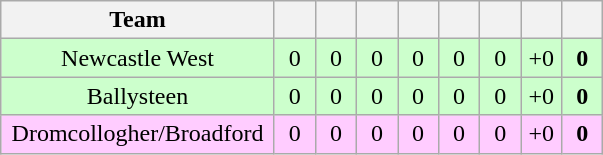<table class="wikitable" style="text-align:center">
<tr>
<th style="width:175px;">Team</th>
<th width="20"></th>
<th width="20"></th>
<th width="20"></th>
<th width="20"></th>
<th width="20"></th>
<th width="20"></th>
<th width="20"></th>
<th width="20"></th>
</tr>
<tr style="background:#cfc;">
<td>Newcastle West</td>
<td>0</td>
<td>0</td>
<td>0</td>
<td>0</td>
<td>0</td>
<td>0</td>
<td>+0</td>
<td><strong>0</strong></td>
</tr>
<tr style="background:#cfc;">
<td>Ballysteen</td>
<td>0</td>
<td>0</td>
<td>0</td>
<td>0</td>
<td>0</td>
<td>0</td>
<td>+0</td>
<td><strong>0</strong></td>
</tr>
<tr style="background:#fcf;">
<td>Dromcollogher/Broadford</td>
<td>0</td>
<td>0</td>
<td>0</td>
<td>0</td>
<td>0</td>
<td>0</td>
<td>+0</td>
<td><strong>0</strong></td>
</tr>
</table>
